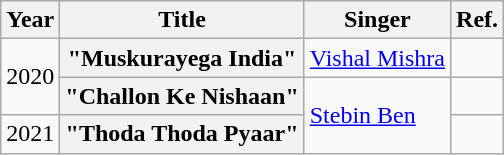<table class="wikitable sortable plainrowheaders">
<tr>
<th>Year</th>
<th>Title</th>
<th>Singer</th>
<th class="unsortable" scope="col">Ref.</th>
</tr>
<tr>
<td rowspan="2">2020</td>
<th scope="row">"Muskurayega India"</th>
<td><a href='#'>Vishal Mishra</a></td>
<td></td>
</tr>
<tr>
<th scope="row">"Challon Ke Nishaan"</th>
<td rowspan="2"><a href='#'>Stebin Ben</a></td>
<td></td>
</tr>
<tr>
<td>2021</td>
<th scope="row">"Thoda Thoda Pyaar"</th>
<td></td>
</tr>
</table>
